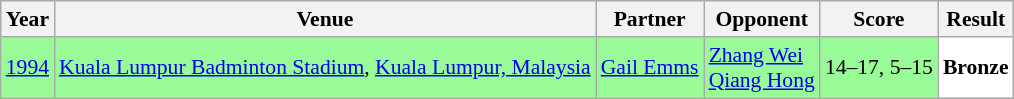<table class="sortable wikitable" style="font-size: 90%;">
<tr>
<th>Year</th>
<th>Venue</th>
<th>Partner</th>
<th>Opponent</th>
<th>Score</th>
<th>Result</th>
</tr>
<tr style="background:#98FB98">
<td align="center"><a href='#'>1994</a></td>
<td align="left"><a href='#'>Kuala Lumpur Badminton Stadium</a>, <a href='#'>Kuala Lumpur, Malaysia</a></td>
<td align="left"> <a href='#'>Gail Emms</a></td>
<td align="left"> <a href='#'>Zhang Wei</a> <br>  <a href='#'>Qiang Hong</a></td>
<td align="left">14–17, 5–15</td>
<td style="text-align:left; background:white"> <strong>Bronze</strong></td>
</tr>
</table>
